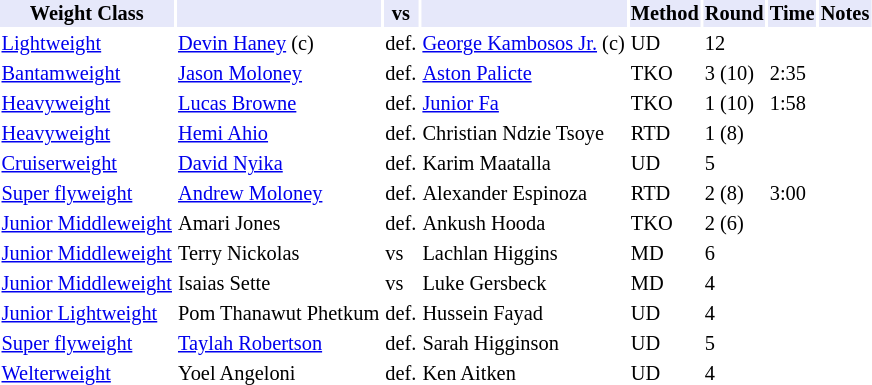<table class="toccolours" style="font-size: 85%;">
<tr>
<th style="background:#e6e8fa; color:#000; text-align:center;">Weight Class</th>
<th style="background:#e6e8fa; color:#000; text-align:center;"></th>
<th style="background:#e6e8fa; color:#000; text-align:center;">vs</th>
<th style="background:#e6e8fa; color:#000; text-align:center;"></th>
<th style="background:#e6e8fa; color:#000; text-align:center;">Method</th>
<th style="background:#e6e8fa; color:#000; text-align:center;">Round</th>
<th style="background:#e6e8fa; color:#000; text-align:center;">Time</th>
<th style="background:#e6e8fa; color:#000; text-align:center;">Notes</th>
</tr>
<tr>
<td><a href='#'>Lightweight</a></td>
<td> <a href='#'>Devin Haney</a> (c)</td>
<td>def.</td>
<td> <a href='#'>George Kambosos Jr.</a> (c)</td>
<td>UD</td>
<td>12</td>
<td></td>
<td></td>
</tr>
<tr>
<td><a href='#'>Bantamweight</a></td>
<td> <a href='#'>Jason Moloney</a></td>
<td>def.</td>
<td> <a href='#'>Aston Palicte</a></td>
<td>TKO</td>
<td>3 (10)</td>
<td>2:35</td>
<td></td>
</tr>
<tr>
<td><a href='#'>Heavyweight</a></td>
<td> <a href='#'>Lucas Browne</a></td>
<td>def.</td>
<td> <a href='#'>Junior Fa</a></td>
<td>TKO</td>
<td>1 (10)</td>
<td>1:58</td>
<td></td>
</tr>
<tr>
<td><a href='#'>Heavyweight</a></td>
<td> <a href='#'>Hemi Ahio</a></td>
<td>def.</td>
<td> Christian Ndzie Tsoye</td>
<td>RTD</td>
<td>1 (8)</td>
<td></td>
<td></td>
</tr>
<tr>
<td><a href='#'>Cruiserweight</a></td>
<td> <a href='#'>David Nyika</a></td>
<td>def.</td>
<td> Karim Maatalla</td>
<td>UD</td>
<td>5</td>
<td></td>
<td></td>
</tr>
<tr>
<td><a href='#'>Super flyweight</a></td>
<td> <a href='#'>Andrew Moloney</a></td>
<td>def.</td>
<td> Alexander Espinoza</td>
<td>RTD</td>
<td>2 (8)</td>
<td>3:00</td>
<td></td>
</tr>
<tr>
<td><a href='#'>Junior Middleweight</a></td>
<td> Amari Jones</td>
<td>def.</td>
<td> Ankush Hooda</td>
<td>TKO</td>
<td>2 (6)</td>
<td></td>
<td></td>
</tr>
<tr>
<td><a href='#'>Junior Middleweight</a></td>
<td> Terry Nickolas</td>
<td>vs</td>
<td> Lachlan Higgins</td>
<td>MD</td>
<td>6</td>
<td></td>
<td></td>
</tr>
<tr>
<td><a href='#'>Junior Middleweight</a></td>
<td> Isaias Sette</td>
<td>vs</td>
<td> Luke Gersbeck</td>
<td>MD</td>
<td>4</td>
<td></td>
<td></td>
</tr>
<tr>
<td><a href='#'>Junior Lightweight</a></td>
<td> Pom Thanawut Phetkum</td>
<td>def.</td>
<td> Hussein Fayad</td>
<td>UD</td>
<td>4</td>
<td></td>
<td></td>
</tr>
<tr>
<td><a href='#'>Super flyweight</a></td>
<td> <a href='#'>Taylah Robertson</a></td>
<td>def.</td>
<td> Sarah Higginson</td>
<td>UD</td>
<td>5</td>
<td></td>
<td></td>
</tr>
<tr>
<td><a href='#'>Welterweight</a></td>
<td> Yoel Angeloni</td>
<td>def.</td>
<td> Ken Aitken</td>
<td>UD</td>
<td>4</td>
<td></td>
<td></td>
</tr>
<tr>
</tr>
</table>
